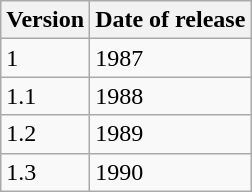<table class="wikitable">
<tr>
<th>Version</th>
<th>Date of release</th>
</tr>
<tr>
<td>1</td>
<td>1987</td>
</tr>
<tr>
<td>1.1</td>
<td>1988</td>
</tr>
<tr>
<td>1.2</td>
<td>1989</td>
</tr>
<tr>
<td>1.3</td>
<td>1990</td>
</tr>
</table>
